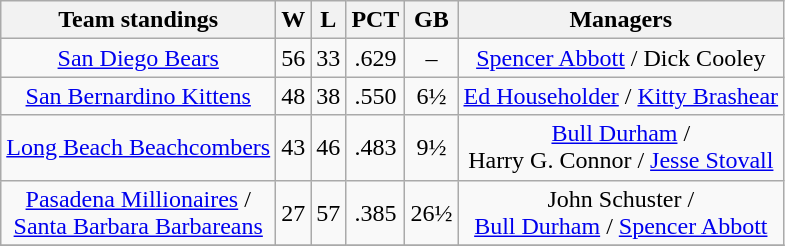<table class="wikitable">
<tr>
<th>Team standings</th>
<th>W</th>
<th>L</th>
<th>PCT</th>
<th>GB</th>
<th>Managers</th>
</tr>
<tr align=center>
<td><a href='#'>San Diego Bears</a></td>
<td>56</td>
<td>33</td>
<td>.629</td>
<td>–</td>
<td><a href='#'>Spencer Abbott</a> / Dick Cooley</td>
</tr>
<tr align=center>
<td><a href='#'>San Bernardino Kittens</a></td>
<td>48</td>
<td>38</td>
<td>.550</td>
<td>6½</td>
<td><a href='#'>Ed Householder</a> / <a href='#'>Kitty Brashear</a></td>
</tr>
<tr align=center>
<td><a href='#'>Long Beach Beachcombers</a></td>
<td>43</td>
<td>46</td>
<td>.483</td>
<td>9½</td>
<td><a href='#'>Bull Durham</a> /<br>Harry G. Connor / <a href='#'>Jesse Stovall</a></td>
</tr>
<tr align=center>
<td><a href='#'>Pasadena Millionaires</a> /<br><a href='#'>Santa Barbara Barbareans</a></td>
<td>27</td>
<td>57</td>
<td>.385</td>
<td>26½</td>
<td>John Schuster /<br><a href='#'>Bull Durham</a> / <a href='#'>Spencer Abbott</a></td>
</tr>
<tr align=center>
</tr>
</table>
